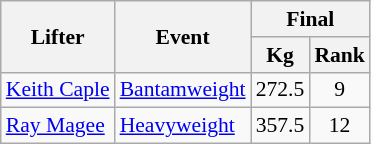<table class=wikitable style="font-size:90%">
<tr>
<th rowspan=2>Lifter</th>
<th rowspan=2>Event</th>
<th colspan=2>Final</th>
</tr>
<tr>
<th>Kg</th>
<th>Rank</th>
</tr>
<tr>
<td><a href='#'>Keith Caple</a></td>
<td align=left><a href='#'>Bantamweight</a></td>
<td align=center>272.5</td>
<td align=center>9</td>
</tr>
<tr>
<td><a href='#'>Ray Magee</a></td>
<td align=left><a href='#'>Heavyweight</a></td>
<td align=center>357.5</td>
<td align=center>12</td>
</tr>
</table>
